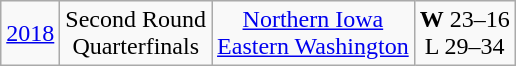<table class="wikitable collapsible collapsed">
<tr align="center">
<td><a href='#'>2018</a></td>
<td>Second Round<br>Quarterfinals</td>
<td><a href='#'>Northern Iowa</a><br><a href='#'>Eastern Washington</a></td>
<td><strong>W</strong> 23–16<br>L 29–34</td>
</tr>
</table>
